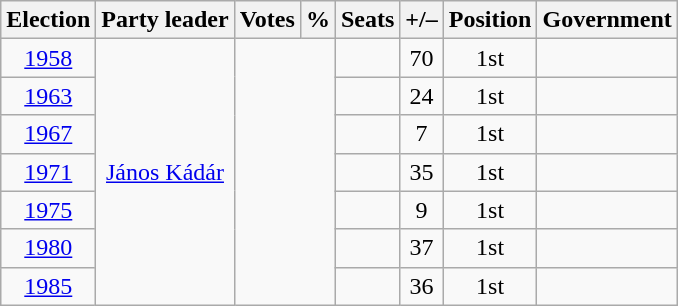<table class="wikitable" style="text-align:center">
<tr>
<th>Election</th>
<th>Party leader</th>
<th>Votes</th>
<th>%</th>
<th>Seats</th>
<th>+/–</th>
<th>Position</th>
<th>Government</th>
</tr>
<tr>
<td><a href='#'>1958</a></td>
<td rowspan=7><a href='#'>János Kádár</a></td>
<td colspan=2 rowspan=7></td>
<td></td>
<td> 70</td>
<td> 1st</td>
<td></td>
</tr>
<tr>
<td><a href='#'>1963</a></td>
<td></td>
<td> 24</td>
<td> 1st</td>
<td></td>
</tr>
<tr>
<td><a href='#'>1967</a></td>
<td></td>
<td> 7</td>
<td> 1st</td>
<td></td>
</tr>
<tr>
<td><a href='#'>1971</a></td>
<td></td>
<td> 35</td>
<td> 1st</td>
<td></td>
</tr>
<tr>
<td><a href='#'>1975</a></td>
<td></td>
<td> 9</td>
<td> 1st</td>
<td></td>
</tr>
<tr>
<td><a href='#'>1980</a></td>
<td></td>
<td> 37</td>
<td> 1st</td>
<td></td>
</tr>
<tr>
<td><a href='#'>1985</a></td>
<td></td>
<td> 36</td>
<td> 1st</td>
<td></td>
</tr>
</table>
